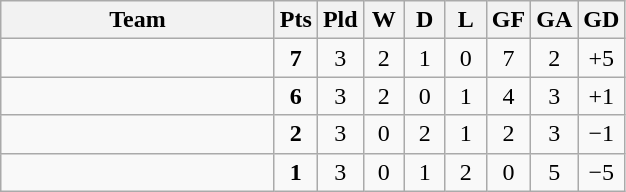<table class="wikitable" style="text-align:center;">
<tr>
<th width=175>Team</th>
<th width=20 abbr="Points">Pts</th>
<th width=20 abbr="Played">Pld</th>
<th width=20 abbr="Won">W</th>
<th width=20 abbr="Drawn">D</th>
<th width=20 abbr="Lost">L</th>
<th width=20 abbr="Goals for">GF</th>
<th width=20 abbr="Goals against">GA</th>
<th width=20 abbr="Goal difference">GD</th>
</tr>
<tr>
<td style="text-align:left;"></td>
<td><strong>7</strong></td>
<td>3</td>
<td>2</td>
<td>1</td>
<td>0</td>
<td>7</td>
<td>2</td>
<td>+5</td>
</tr>
<tr>
<td style="text-align:left;"></td>
<td><strong>6</strong></td>
<td>3</td>
<td>2</td>
<td>0</td>
<td>1</td>
<td>4</td>
<td>3</td>
<td>+1</td>
</tr>
<tr>
<td style="text-align:left;"></td>
<td><strong>2</strong></td>
<td>3</td>
<td>0</td>
<td>2</td>
<td>1</td>
<td>2</td>
<td>3</td>
<td>−1</td>
</tr>
<tr>
<td style="text-align:left;"></td>
<td><strong>1</strong></td>
<td>3</td>
<td>0</td>
<td>1</td>
<td>2</td>
<td>0</td>
<td>5</td>
<td>−5</td>
</tr>
</table>
